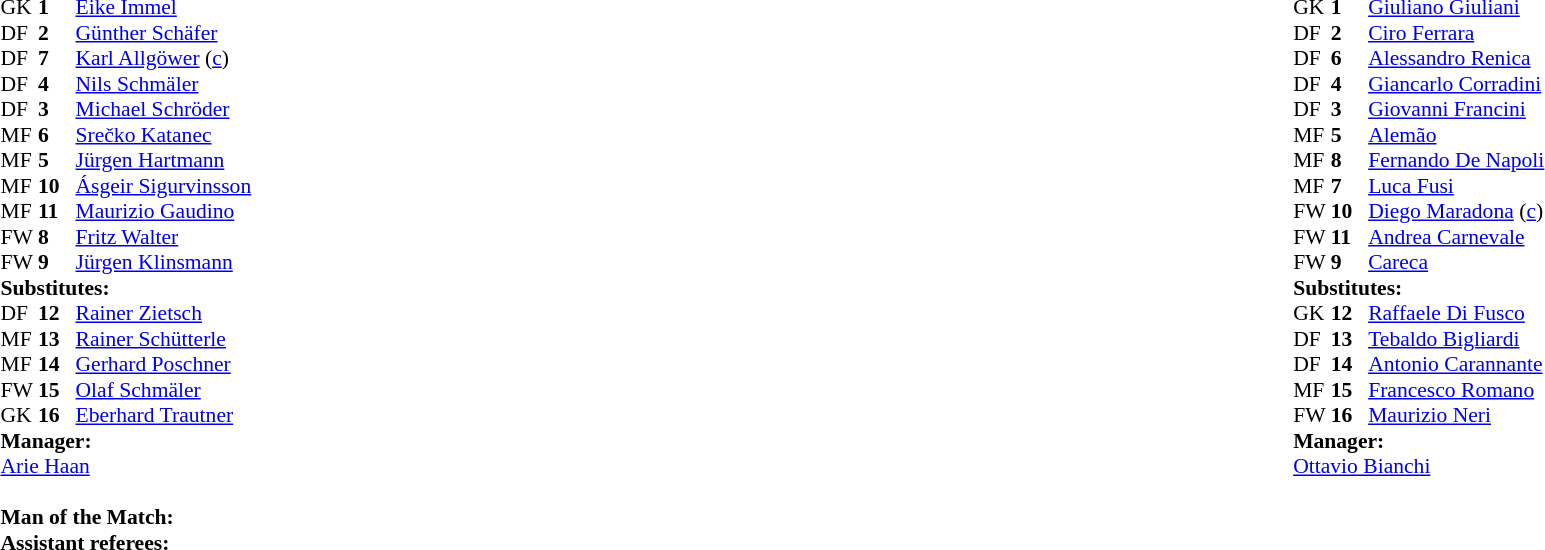<table width="100%">
<tr>
<td valign="top" width="50%"><br><table style="font-size: 90%" cellspacing="0" cellpadding="0">
<tr>
<td colspan=4></td>
</tr>
<tr>
<th width=25></th>
<th width=25></th>
</tr>
<tr>
<th width=25></th>
<th width=25></th>
</tr>
<tr>
<td>GK</td>
<td><strong>1</strong></td>
<td> <a href='#'>Eike Immel</a></td>
</tr>
<tr>
<td>DF</td>
<td><strong>2</strong></td>
<td> <a href='#'>Günther Schäfer</a></td>
</tr>
<tr>
<td>DF</td>
<td><strong>7</strong></td>
<td> <a href='#'>Karl Allgöwer</a> (<a href='#'>c</a>)</td>
</tr>
<tr>
<td>DF</td>
<td><strong>4</strong></td>
<td> <a href='#'>Nils Schmäler</a></td>
</tr>
<tr>
<td>DF</td>
<td><strong>3</strong></td>
<td> <a href='#'>Michael Schröder</a></td>
</tr>
<tr>
<td>MF</td>
<td><strong>6</strong></td>
<td> <a href='#'>Srečko Katanec</a></td>
<td></td>
</tr>
<tr>
<td>MF</td>
<td><strong>5</strong></td>
<td> <a href='#'>Jürgen Hartmann</a></td>
</tr>
<tr>
<td>MF</td>
<td><strong>10</strong></td>
<td> <a href='#'>Ásgeir Sigurvinsson</a></td>
</tr>
<tr>
<td>MF</td>
<td><strong>11</strong></td>
<td> <a href='#'>Maurizio Gaudino</a></td>
</tr>
<tr>
<td>FW</td>
<td><strong>8</strong></td>
<td> <a href='#'>Fritz Walter</a></td>
<td></td>
<td></td>
</tr>
<tr>
<td>FW</td>
<td><strong>9</strong></td>
<td> <a href='#'>Jürgen Klinsmann</a></td>
</tr>
<tr>
<td colspan=3><strong>Substitutes:</strong></td>
</tr>
<tr>
<td>DF</td>
<td><strong>12</strong></td>
<td> <a href='#'>Rainer Zietsch</a></td>
</tr>
<tr>
<td>MF</td>
<td><strong>13</strong></td>
<td> <a href='#'>Rainer Schütterle</a></td>
</tr>
<tr>
<td>MF</td>
<td><strong>14</strong></td>
<td> <a href='#'>Gerhard Poschner</a></td>
</tr>
<tr>
<td>FW</td>
<td><strong>15</strong></td>
<td> <a href='#'>Olaf Schmäler</a></td>
<td></td>
<td></td>
</tr>
<tr>
<td>GK</td>
<td><strong>16</strong></td>
<td> <a href='#'>Eberhard Trautner</a></td>
</tr>
<tr>
<td colspan=3><strong>Manager:</strong></td>
</tr>
<tr>
<td colspan=4> <a href='#'>Arie Haan</a><br><br><strong>Man of the Match:</strong><br><strong>Assistant referees:</strong></td>
</tr>
</table>
</td>
<td valign="top"></td>
<td valign="top" width="50%"><br><table style="font-size:90%" cellspacing="0" cellpadding="0" align=center>
<tr>
<td colspan="4"></td>
</tr>
<tr>
<th width=25></th>
<th width=25></th>
</tr>
<tr>
<td>GK</td>
<td><strong>1</strong></td>
<td> <a href='#'>Giuliano Giuliani</a></td>
</tr>
<tr>
<td>DF</td>
<td><strong>2</strong></td>
<td> <a href='#'>Ciro Ferrara</a></td>
</tr>
<tr>
<td>DF</td>
<td><strong>6</strong></td>
<td> <a href='#'>Alessandro Renica</a></td>
</tr>
<tr>
<td>DF</td>
<td><strong>4</strong></td>
<td> <a href='#'>Giancarlo Corradini</a></td>
</tr>
<tr>
<td>DF</td>
<td><strong>3</strong></td>
<td> <a href='#'>Giovanni Francini</a></td>
</tr>
<tr>
<td>MF</td>
<td><strong>5</strong></td>
<td> <a href='#'>Alemão</a></td>
<td></td>
<td></td>
</tr>
<tr>
<td>MF</td>
<td><strong>8</strong></td>
<td> <a href='#'>Fernando De Napoli</a></td>
</tr>
<tr>
<td>MF</td>
<td><strong>7</strong></td>
<td> <a href='#'>Luca Fusi</a></td>
</tr>
<tr>
<td>FW</td>
<td><strong>10</strong></td>
<td> <a href='#'>Diego Maradona</a> (<a href='#'>c</a>)</td>
</tr>
<tr>
<td>FW</td>
<td><strong>11</strong></td>
<td> <a href='#'>Andrea Carnevale</a></td>
</tr>
<tr>
<td>FW</td>
<td><strong>9</strong></td>
<td> <a href='#'>Careca</a></td>
<td></td>
<td></td>
</tr>
<tr>
<td colspan=3><strong>Substitutes:</strong></td>
</tr>
<tr>
<td>GK</td>
<td><strong>12</strong></td>
<td> <a href='#'>Raffaele Di Fusco</a></td>
</tr>
<tr>
<td>DF</td>
<td><strong>13</strong></td>
<td> <a href='#'>Tebaldo Bigliardi</a></td>
<td></td>
<td></td>
</tr>
<tr>
<td>DF</td>
<td><strong>14</strong></td>
<td> <a href='#'>Antonio Carannante</a></td>
<td></td>
<td></td>
</tr>
<tr>
<td>MF</td>
<td><strong>15</strong></td>
<td> <a href='#'>Francesco Romano</a></td>
</tr>
<tr>
<td>FW</td>
<td><strong>16</strong></td>
<td> <a href='#'>Maurizio Neri</a></td>
</tr>
<tr>
<td colspan=3><strong>Manager:</strong></td>
</tr>
<tr>
<td colspan=4> <a href='#'>Ottavio Bianchi</a></td>
</tr>
</table>
</td>
</tr>
</table>
